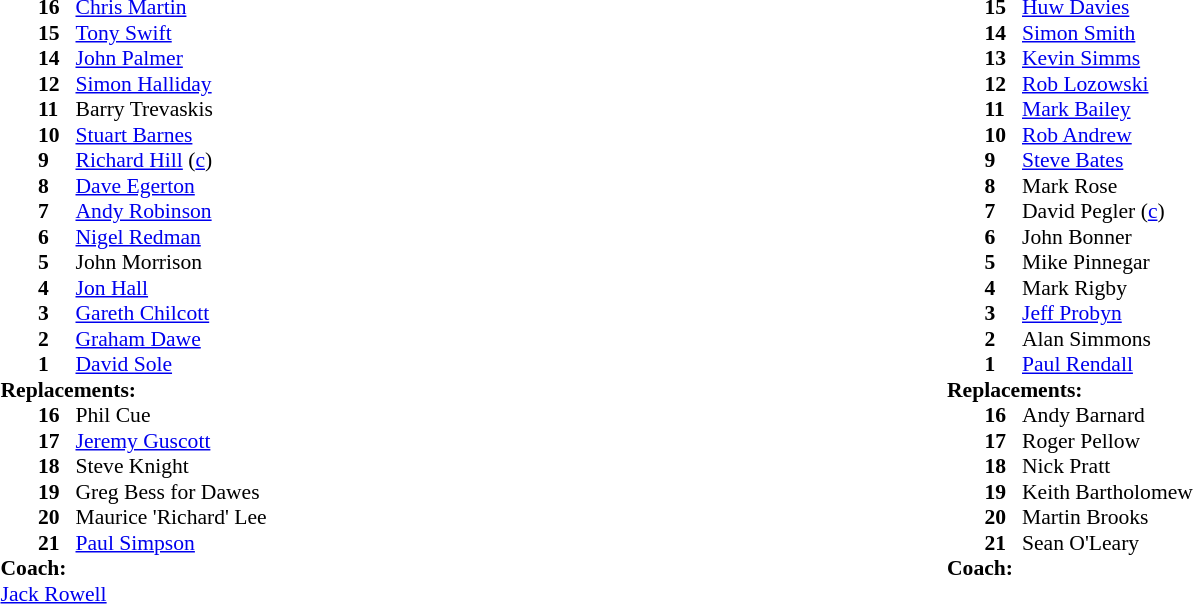<table width="100%">
<tr>
<td valign="top" width="50%"><br><table style="font-size: 90%" cellspacing="0" cellpadding="0">
<tr>
<th width="25"></th>
<th width="25"></th>
</tr>
<tr>
<td></td>
<td><strong>16</strong></td>
<td><a href='#'>Chris Martin</a></td>
</tr>
<tr>
<td></td>
<td><strong>15</strong></td>
<td><a href='#'>Tony Swift</a></td>
</tr>
<tr>
<td></td>
<td><strong>14</strong></td>
<td><a href='#'>John Palmer</a></td>
</tr>
<tr>
<td></td>
<td><strong>12</strong></td>
<td><a href='#'>Simon Halliday</a></td>
</tr>
<tr>
<td></td>
<td><strong>11</strong></td>
<td>Barry Trevaskis</td>
</tr>
<tr>
<td></td>
<td><strong>10</strong></td>
<td><a href='#'>Stuart Barnes</a></td>
</tr>
<tr>
<td></td>
<td><strong>9</strong></td>
<td><a href='#'>Richard Hill</a> (<a href='#'>c</a>)</td>
</tr>
<tr>
<td></td>
<td><strong>8</strong></td>
<td><a href='#'>Dave Egerton</a></td>
</tr>
<tr>
<td></td>
<td><strong>7</strong></td>
<td><a href='#'>Andy Robinson</a></td>
</tr>
<tr>
<td></td>
<td><strong>6</strong></td>
<td><a href='#'>Nigel Redman</a></td>
</tr>
<tr>
<td></td>
<td><strong>5</strong></td>
<td>John Morrison</td>
</tr>
<tr>
<td></td>
<td><strong>4</strong></td>
<td><a href='#'>Jon Hall</a></td>
</tr>
<tr>
<td></td>
<td><strong>3</strong></td>
<td><a href='#'>Gareth Chilcott</a></td>
</tr>
<tr>
<td></td>
<td><strong>2</strong></td>
<td><a href='#'>Graham Dawe</a></td>
</tr>
<tr>
<td></td>
<td><strong>1</strong></td>
<td><a href='#'>David Sole</a></td>
</tr>
<tr>
<td colspan=3><strong>Replacements:</strong></td>
</tr>
<tr>
<td></td>
<td><strong>16</strong></td>
<td>Phil Cue</td>
</tr>
<tr>
<td></td>
<td><strong>17</strong></td>
<td><a href='#'>Jeremy Guscott</a></td>
</tr>
<tr>
<td></td>
<td><strong>18</strong></td>
<td>Steve Knight</td>
</tr>
<tr>
<td></td>
<td><strong>19</strong></td>
<td>Greg Bess for Dawes</td>
</tr>
<tr>
<td></td>
<td><strong>20</strong></td>
<td>Maurice 'Richard' Lee</td>
</tr>
<tr>
<td></td>
<td><strong>21</strong></td>
<td><a href='#'>Paul Simpson</a></td>
</tr>
<tr>
<td colspan=3><strong>Coach:</strong></td>
</tr>
<tr>
<td colspan="4"><a href='#'>Jack Rowell</a></td>
</tr>
<tr>
<td colspan="4"></td>
</tr>
</table>
</td>
<td valign="top" width="50%"><br><table style="font-size: 90%" cellspacing="0" cellpadding="0">
<tr>
<th width="25"></th>
<th width="25"></th>
</tr>
<tr>
<td></td>
<td><strong>15</strong></td>
<td><a href='#'>Huw Davies</a></td>
</tr>
<tr>
<td></td>
<td><strong>14</strong></td>
<td><a href='#'>Simon Smith</a></td>
</tr>
<tr>
<td></td>
<td><strong>13</strong></td>
<td><a href='#'>Kevin Simms</a></td>
</tr>
<tr>
<td></td>
<td><strong>12</strong></td>
<td><a href='#'>Rob Lozowski</a></td>
</tr>
<tr>
<td></td>
<td><strong>11</strong></td>
<td><a href='#'>Mark Bailey</a></td>
</tr>
<tr>
<td></td>
<td><strong>10</strong></td>
<td><a href='#'>Rob Andrew</a></td>
</tr>
<tr>
<td></td>
<td><strong>9</strong></td>
<td><a href='#'>Steve Bates</a></td>
</tr>
<tr>
<td></td>
<td><strong>8</strong></td>
<td>Mark Rose</td>
</tr>
<tr>
<td></td>
<td><strong>7</strong></td>
<td>David Pegler (<a href='#'>c</a>)</td>
</tr>
<tr>
<td></td>
<td><strong>6</strong></td>
<td>John Bonner</td>
</tr>
<tr>
<td></td>
<td><strong>5</strong></td>
<td>Mike Pinnegar</td>
</tr>
<tr>
<td></td>
<td><strong>4</strong></td>
<td>Mark Rigby</td>
</tr>
<tr>
<td></td>
<td><strong>3</strong></td>
<td><a href='#'>Jeff Probyn</a></td>
</tr>
<tr>
<td></td>
<td><strong>2</strong></td>
<td>Alan Simmons</td>
</tr>
<tr>
<td></td>
<td><strong>1</strong></td>
<td><a href='#'>Paul Rendall</a></td>
</tr>
<tr>
<td colspan=3><strong>Replacements:</strong></td>
</tr>
<tr>
<td></td>
<td><strong>16</strong></td>
<td>Andy Barnard</td>
</tr>
<tr>
<td></td>
<td><strong>17</strong></td>
<td>Roger Pellow</td>
</tr>
<tr>
<td></td>
<td><strong>18</strong></td>
<td>Nick Pratt</td>
</tr>
<tr>
<td></td>
<td><strong>19</strong></td>
<td>Keith Bartholomew</td>
</tr>
<tr>
<td></td>
<td><strong>20</strong></td>
<td>Martin Brooks</td>
</tr>
<tr>
<td></td>
<td><strong>21</strong></td>
<td>Sean O'Leary</td>
</tr>
<tr>
<td colspan=3><strong>Coach:</strong></td>
</tr>
<tr>
<td colspan="4"></td>
</tr>
<tr>
</tr>
</table>
</td>
</tr>
</table>
